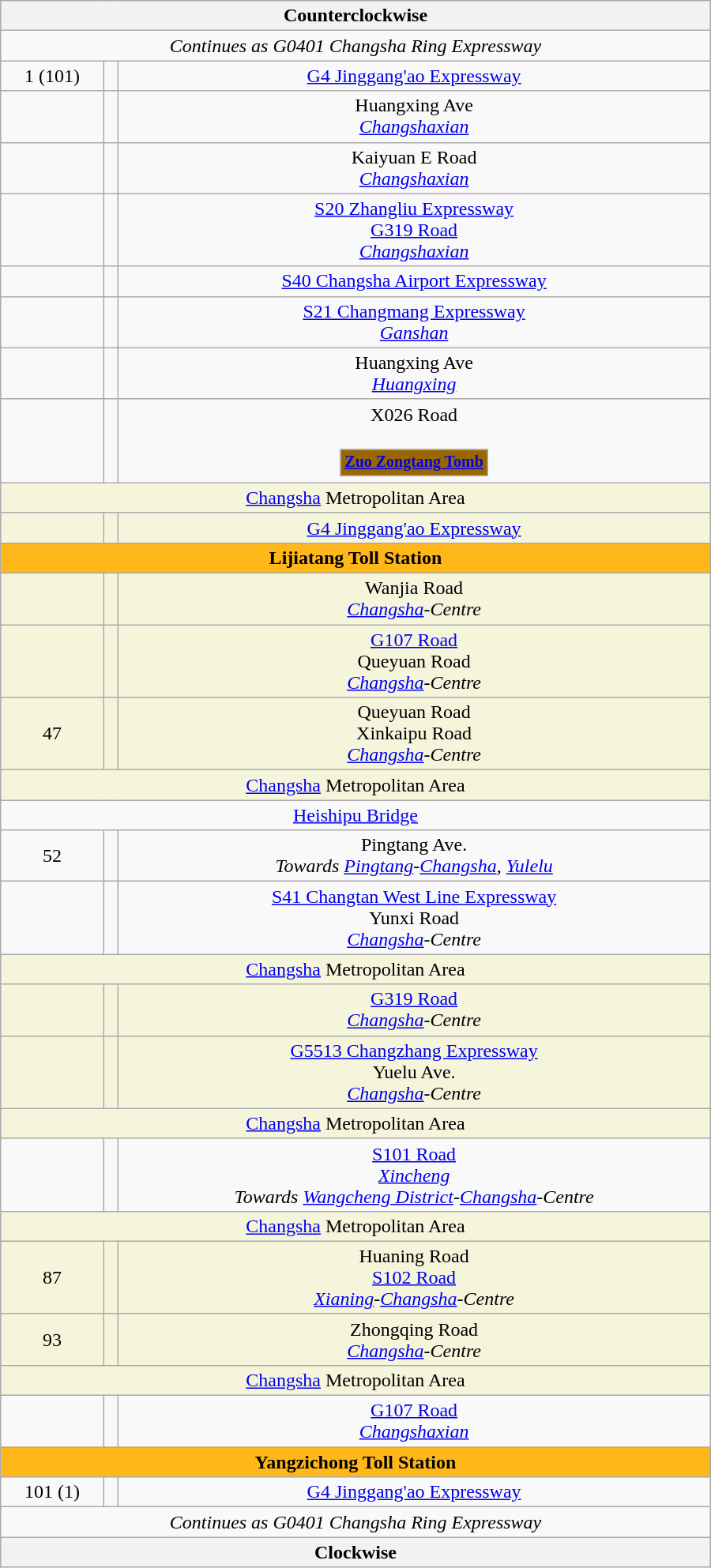<table class="wikitable" style="text-align:center" width="600px">
<tr>
<th text-align="center" colspan="3"> Counterclockwise </th>
</tr>
<tr>
<td colspan="4"> <em>Continues as  G0401 Changsha Ring Expressway</em> </td>
</tr>
<tr>
<td>1 (101)</td>
<td><br></td>
<td> <a href='#'>G4 Jinggang'ao Expressway</a></td>
</tr>
<tr>
<td></td>
<td></td>
<td>Huangxing Ave<br><em><a href='#'>Changshaxian</a></em></td>
</tr>
<tr>
<td></td>
<td></td>
<td>Kaiyuan E Road<br><em><a href='#'>Changshaxian</a></em></td>
</tr>
<tr>
<td></td>
<td></td>
<td> <a href='#'>S20 Zhangliu Expressway</a><br> <a href='#'>G319 Road</a><br><em><a href='#'>Changshaxian</a></em></td>
</tr>
<tr>
<td></td>
<td></td>
<td> <a href='#'>S40 Changsha Airport Expressway</a></td>
</tr>
<tr>
<td></td>
<td></td>
<td> <a href='#'>S21 Changmang Expressway</a><br><em><a href='#'>Ganshan</a></em></td>
</tr>
<tr>
<td></td>
<td></td>
<td>Huangxing Ave<br><em><a href='#'>Huangxing</a></em></td>
</tr>
<tr align="center">
<td></td>
<td></td>
<td> X026 Road<br><br><table border=0>
<tr size=40>
<td bgcolor=#960 style="font-size: 10pt; color: white" align=center><strong><a href='#'><span>Zuo Zongtang Tomb</span></a></strong></td>
</tr>
</table>
</td>
</tr>
<tr>
<td colspan="7" align="center" bgcolor="#F5 F5 DC"> <a href='#'>Changsha</a> Metropolitan Area </td>
</tr>
<tr style="background:#f5f5dc;">
<td></td>
<td></td>
<td> <a href='#'>G4 Jinggang'ao Expressway</a></td>
</tr>
<tr style="background:#ffb71a;">
<td colspan="7"> <strong>Lijiatang Toll Station</strong></td>
</tr>
<tr style="background:#f5f5dc;">
<td></td>
<td></td>
<td>Wanjia Road<br><em><a href='#'>Changsha</a>-Centre</em></td>
</tr>
<tr style="background:#f5f5dc;">
<td></td>
<td></td>
<td> <a href='#'>G107 Road</a><br>Queyuan Road<br><em><a href='#'>Changsha</a>-Centre</em></td>
</tr>
<tr style="background:#f5f5dc;">
<td>47</td>
<td></td>
<td>Queyuan Road<br>Xinkaipu Road<br><em><a href='#'>Changsha</a>-Centre</em></td>
</tr>
<tr>
<td colspan="7" align="center" bgcolor="#F5 F5 DC"> <a href='#'>Changsha</a> Metropolitan Area </td>
</tr>
<tr>
<td colspan="7"> <a href='#'>Heishipu Bridge</a></td>
</tr>
<tr>
<td>52</td>
<td></td>
<td>Pingtang Ave.<br><em>Towards <a href='#'>Pingtang</a>-<a href='#'>Changsha</a>, <a href='#'>Yulelu</a></em></td>
</tr>
<tr>
<td></td>
<td></td>
<td> <a href='#'>S41 Changtan West Line Expressway</a><br>Yunxi Road<br><em><a href='#'>Changsha</a>-Centre</em></td>
</tr>
<tr>
<td colspan="7" align="center" bgcolor="#F5 F5 DC"> <a href='#'>Changsha</a> Metropolitan Area </td>
</tr>
<tr style="background:#f5f5dc;">
<td></td>
<td></td>
<td> <a href='#'>G319 Road</a><br><em><a href='#'>Changsha</a>-Centre</em></td>
</tr>
<tr style="background:#f5f5dc;">
<td></td>
<td></td>
<td> <a href='#'>G5513 Changzhang Expressway</a><br>Yuelu Ave.<br><em><a href='#'>Changsha</a>-Centre</em></td>
</tr>
<tr>
<td colspan="7" align="center" bgcolor="#F5 F5 DC"> <a href='#'>Changsha</a> Metropolitan Area </td>
</tr>
<tr>
<td></td>
<td></td>
<td> <a href='#'>S101 Road</a><br><em><a href='#'>Xincheng</a></em><br><em>Towards <a href='#'>Wangcheng District</a>-<a href='#'>Changsha</a>-Centre</em></td>
</tr>
<tr>
<td colspan="7" align="center" bgcolor="#F5 F5 DC"> <a href='#'>Changsha</a> Metropolitan Area </td>
</tr>
<tr style="background:#f5f5dc;">
<td>87</td>
<td></td>
<td>Huaning Road<br> <a href='#'>S102 Road</a><br><em><a href='#'>Xianing</a>-<a href='#'>Changsha</a>-Centre</em></td>
</tr>
<tr style="background:#f5f5dc;">
<td>93</td>
<td></td>
<td>Zhongqing Road<br><em><a href='#'>Changsha</a>-Centre</em></td>
</tr>
<tr>
<td colspan="7" align="center" bgcolor="#F5 F5 DC"> <a href='#'>Changsha</a> Metropolitan Area </td>
</tr>
<tr>
<td></td>
<td></td>
<td> <a href='#'>G107 Road</a><br><em><a href='#'>Changshaxian</a></em></td>
</tr>
<tr style="background:#ffb71a;">
<td colspan="7"> <strong>Yangzichong Toll Station</strong></td>
</tr>
<tr>
<td>101 (1)</td>
<td><br></td>
<td> <a href='#'>G4 Jinggang'ao Expressway</a></td>
</tr>
<tr>
<td colspan="4"> <em>Continues as  G0401 Changsha Ring Expressway</em> </td>
</tr>
<tr>
<th text-align="center" colspan="3"> Clockwise </th>
</tr>
</table>
